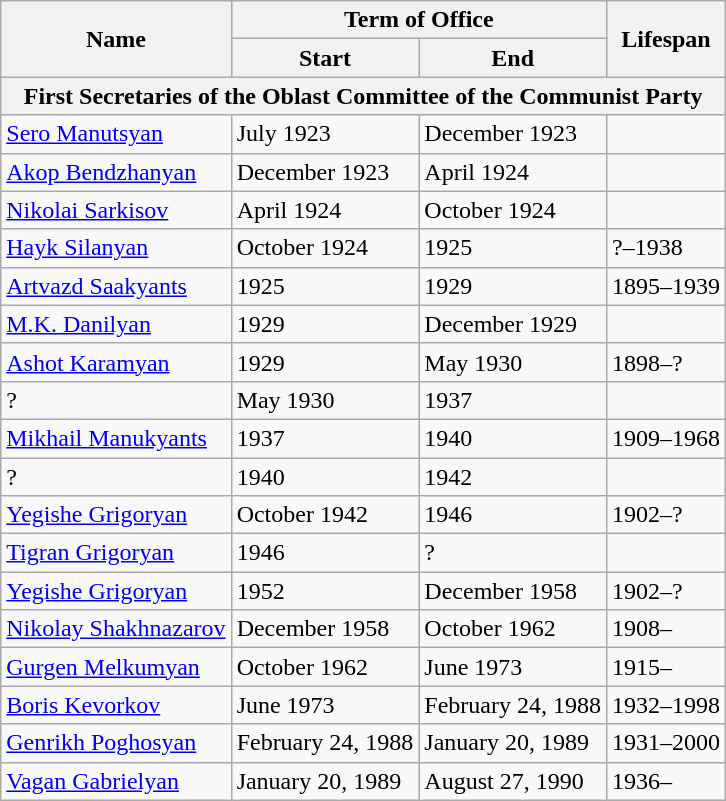<table class="wikitable">
<tr>
<th rowspan="2">Name</th>
<th colspan="2">Term of Office</th>
<th rowspan="2">Lifespan</th>
</tr>
<tr>
<th>Start</th>
<th>End</th>
</tr>
<tr>
<th colspan="4">First Secretaries of the Oblast Committee of the Communist Party</th>
</tr>
<tr>
<td><a href='#'>Sero Manutsyan</a></td>
<td>July 1923</td>
<td>December 1923</td>
<td></td>
</tr>
<tr>
<td><a href='#'>Akop Bendzhanyan</a></td>
<td>December 1923</td>
<td>April 1924</td>
<td></td>
</tr>
<tr>
<td><a href='#'>Nikolai Sarkisov</a></td>
<td>April 1924</td>
<td>October 1924</td>
<td></td>
</tr>
<tr>
<td><a href='#'>Hayk Silanyan</a></td>
<td>October 1924</td>
<td>1925</td>
<td>?–1938</td>
</tr>
<tr>
<td><a href='#'>Artvazd Saakyants</a></td>
<td>1925</td>
<td>1929</td>
<td>1895–1939</td>
</tr>
<tr>
<td><a href='#'>M.K. Danilyan</a></td>
<td>1929</td>
<td>December 1929</td>
<td></td>
</tr>
<tr>
<td><a href='#'>Ashot Karamyan</a></td>
<td>1929</td>
<td>May 1930</td>
<td>1898–?</td>
</tr>
<tr>
<td>?</td>
<td>May 1930</td>
<td>1937</td>
<td></td>
</tr>
<tr>
<td><a href='#'>Mikhail Manukyants</a></td>
<td>1937</td>
<td>1940</td>
<td>1909–1968</td>
</tr>
<tr>
<td>?</td>
<td>1940</td>
<td>1942</td>
<td></td>
</tr>
<tr>
<td><a href='#'>Yegishe Grigoryan</a></td>
<td>October 1942</td>
<td>1946</td>
<td>1902–?</td>
</tr>
<tr>
<td><a href='#'>Tigran Grigoryan</a></td>
<td>1946</td>
<td>?</td>
<td></td>
</tr>
<tr>
<td><a href='#'>Yegishe Grigoryan</a></td>
<td>1952</td>
<td>December 1958</td>
<td>1902–?</td>
</tr>
<tr>
<td><a href='#'>Nikolay Shakhnazarov</a></td>
<td>December 1958</td>
<td>October 1962</td>
<td>1908–</td>
</tr>
<tr>
<td><a href='#'>Gurgen Melkumyan</a></td>
<td>October 1962</td>
<td>June 1973</td>
<td>1915–</td>
</tr>
<tr>
<td><a href='#'>Boris Kevorkov</a></td>
<td>June 1973</td>
<td>February 24, 1988</td>
<td>1932–1998</td>
</tr>
<tr>
<td><a href='#'>Genrikh Poghosyan</a></td>
<td>February 24, 1988</td>
<td>January 20, 1989</td>
<td>1931–2000</td>
</tr>
<tr>
<td><a href='#'>Vagan Gabrielyan</a></td>
<td>January 20, 1989</td>
<td>August 27, 1990</td>
<td>1936–</td>
</tr>
</table>
